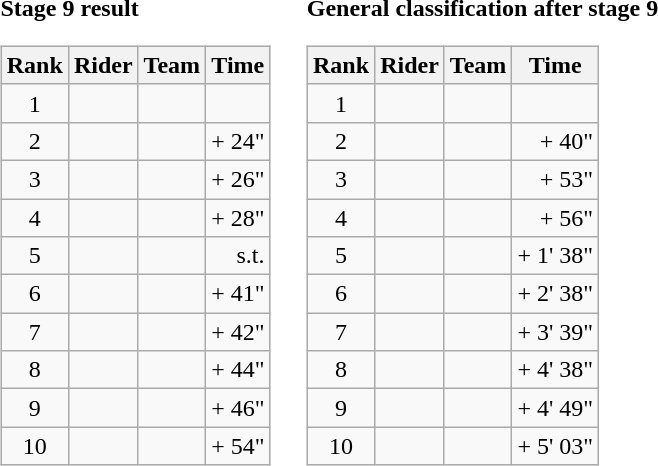<table>
<tr>
<td><strong>Stage 9 result</strong><br><table class="wikitable">
<tr>
<th scope="col">Rank</th>
<th scope="col">Rider</th>
<th scope="col">Team</th>
<th scope="col">Time</th>
</tr>
<tr>
<td style="text-align:center;">1</td>
<td></td>
<td></td>
<td style="text-align:right;"></td>
</tr>
<tr>
<td style="text-align:center;">2</td>
<td></td>
<td></td>
<td style="text-align:right;">+ 24"</td>
</tr>
<tr>
<td style="text-align:center;">3</td>
<td></td>
<td></td>
<td style="text-align:right;">+ 26"</td>
</tr>
<tr>
<td style="text-align:center;">4</td>
<td></td>
<td></td>
<td style="text-align:right;">+ 28"</td>
</tr>
<tr>
<td style="text-align:center;">5</td>
<td></td>
<td></td>
<td style="text-align:right;">s.t.</td>
</tr>
<tr>
<td style="text-align:center;">6</td>
<td></td>
<td></td>
<td style="text-align:right;">+ 41"</td>
</tr>
<tr>
<td style="text-align:center;">7</td>
<td></td>
<td></td>
<td style="text-align:right;">+ 42"</td>
</tr>
<tr>
<td style="text-align:center;">8</td>
<td></td>
<td></td>
<td style="text-align:right;">+ 44"</td>
</tr>
<tr>
<td style="text-align:center;">9</td>
<td></td>
<td></td>
<td style="text-align:right;">+ 46"</td>
</tr>
<tr>
<td style="text-align:center;">10</td>
<td></td>
<td></td>
<td style="text-align:right;">+ 54"</td>
</tr>
</table>
</td>
<td></td>
<td><strong>General classification after stage 9</strong><br><table class="wikitable">
<tr>
<th scope="col">Rank</th>
<th scope="col">Rider</th>
<th scope="col">Team</th>
<th scope="col">Time</th>
</tr>
<tr>
<td style="text-align:center;">1</td>
<td> </td>
<td></td>
<td style="text-align:right;"></td>
</tr>
<tr>
<td style="text-align:center;">2</td>
<td></td>
<td></td>
<td style="text-align:right;">+ 40"</td>
</tr>
<tr>
<td style="text-align:center;">3</td>
<td></td>
<td></td>
<td style="text-align:right;">+ 53"</td>
</tr>
<tr>
<td style="text-align:center;">4</td>
<td></td>
<td></td>
<td style="text-align:right;">+ 56"</td>
</tr>
<tr>
<td style="text-align:center;">5</td>
<td></td>
<td></td>
<td style="text-align:right;">+ 1' 38"</td>
</tr>
<tr>
<td style="text-align:center;">6</td>
<td></td>
<td></td>
<td style="text-align:right;">+ 2' 38"</td>
</tr>
<tr>
<td style="text-align:center;">7</td>
<td></td>
<td></td>
<td style="text-align:right;">+ 3' 39"</td>
</tr>
<tr>
<td style="text-align:center;">8</td>
<td></td>
<td></td>
<td style="text-align:right;">+ 4' 38"</td>
</tr>
<tr>
<td style="text-align:center;">9</td>
<td></td>
<td></td>
<td style="text-align:right;">+ 4' 49"</td>
</tr>
<tr>
<td style="text-align:center;">10</td>
<td></td>
<td></td>
<td style="text-align:right;">+ 5' 03"</td>
</tr>
</table>
</td>
</tr>
</table>
